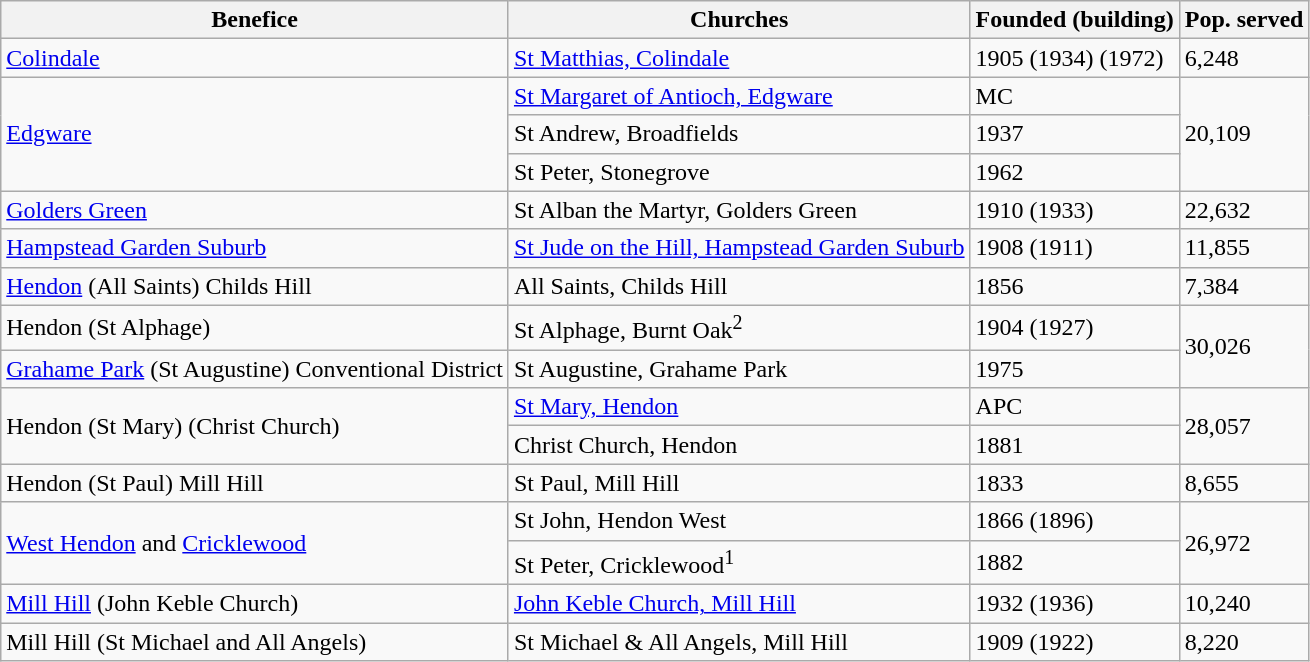<table class="wikitable">
<tr>
<th>Benefice</th>
<th>Churches</th>
<th>Founded (building)</th>
<th>Pop. served</th>
</tr>
<tr>
<td><a href='#'>Colindale</a></td>
<td><a href='#'>St Matthias, Colindale</a></td>
<td>1905 (1934) (1972)</td>
<td>6,248</td>
</tr>
<tr>
<td rowspan="3"><a href='#'>Edgware</a></td>
<td><a href='#'>St Margaret of Antioch, Edgware</a></td>
<td>MC</td>
<td rowspan="3">20,109</td>
</tr>
<tr>
<td>St Andrew, Broadfields</td>
<td>1937</td>
</tr>
<tr>
<td>St Peter, Stonegrove</td>
<td>1962</td>
</tr>
<tr>
<td><a href='#'>Golders Green</a></td>
<td>St Alban the Martyr, Golders Green</td>
<td>1910 (1933)</td>
<td>22,632</td>
</tr>
<tr>
<td><a href='#'>Hampstead Garden Suburb</a></td>
<td><a href='#'>St Jude on the Hill, Hampstead Garden Suburb</a></td>
<td>1908 (1911)</td>
<td>11,855</td>
</tr>
<tr>
<td><a href='#'>Hendon</a> (All Saints) Childs Hill</td>
<td>All Saints, Childs Hill</td>
<td>1856</td>
<td>7,384</td>
</tr>
<tr>
<td>Hendon (St Alphage)</td>
<td>St Alphage, Burnt Oak<sup>2</sup></td>
<td>1904 (1927)</td>
<td rowspan="2">30,026</td>
</tr>
<tr>
<td><a href='#'>Grahame Park</a> (St Augustine) Conventional District</td>
<td>St Augustine, Grahame Park</td>
<td>1975</td>
</tr>
<tr>
<td rowspan="2">Hendon (St Mary) (Christ Church)</td>
<td><a href='#'>St Mary, Hendon</a></td>
<td>APC</td>
<td rowspan="2">28,057</td>
</tr>
<tr>
<td>Christ Church, Hendon</td>
<td>1881</td>
</tr>
<tr>
<td>Hendon (St Paul) Mill Hill</td>
<td>St Paul, Mill Hill</td>
<td>1833</td>
<td>8,655</td>
</tr>
<tr>
<td rowspan="2"><a href='#'>West Hendon</a> and <a href='#'>Cricklewood</a></td>
<td>St John, Hendon West</td>
<td>1866 (1896)</td>
<td rowspan="2">26,972</td>
</tr>
<tr>
<td>St Peter, Cricklewood<sup>1</sup></td>
<td>1882</td>
</tr>
<tr>
<td><a href='#'>Mill Hill</a> (John Keble Church)</td>
<td><a href='#'>John Keble Church, Mill Hill</a></td>
<td>1932 (1936)</td>
<td>10,240</td>
</tr>
<tr>
<td>Mill Hill (St Michael and All Angels)</td>
<td>St Michael & All Angels, Mill Hill</td>
<td>1909 (1922)</td>
<td>8,220</td>
</tr>
</table>
